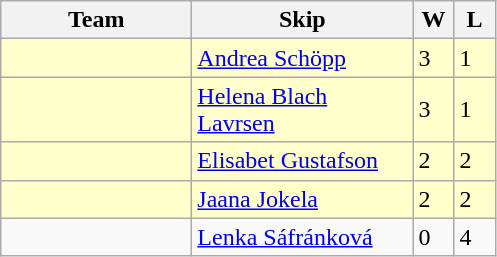<table class="wikitable">
<tr>
<th width="120">Team</th>
<th width="140">Skip</th>
<th width="20">W</th>
<th width="20">L</th>
</tr>
<tr bgcolor="#ffffcc">
<td></td>
<td><a href='#'>Andrea Schöpp</a></td>
<td>3</td>
<td>1</td>
</tr>
<tr bgcolor="#ffffcc">
<td></td>
<td><a href='#'>Helena Blach Lavrsen</a></td>
<td>3</td>
<td>1</td>
</tr>
<tr bgcolor="#ffffcc">
<td></td>
<td><a href='#'>Elisabet Gustafson</a></td>
<td>2</td>
<td>2</td>
</tr>
<tr bgcolor="#ffffcc">
<td></td>
<td><a href='#'>Jaana Jokela</a></td>
<td>2</td>
<td>2</td>
</tr>
<tr>
<td></td>
<td><a href='#'>Lenka Sáfránková</a></td>
<td>0</td>
<td>4</td>
</tr>
</table>
